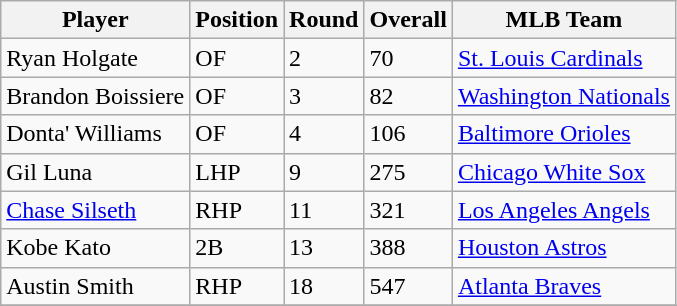<table class="wikitable">
<tr>
<th>Player</th>
<th>Position</th>
<th>Round</th>
<th>Overall</th>
<th>MLB Team</th>
</tr>
<tr>
<td>Ryan Holgate</td>
<td>OF</td>
<td>2</td>
<td>70</td>
<td><a href='#'>St. Louis Cardinals</a></td>
</tr>
<tr>
<td>Brandon Boissiere</td>
<td>OF</td>
<td>3</td>
<td>82</td>
<td><a href='#'>Washington Nationals</a></td>
</tr>
<tr>
<td>Donta' Williams</td>
<td>OF</td>
<td>4</td>
<td>106</td>
<td><a href='#'>Baltimore Orioles</a></td>
</tr>
<tr>
<td>Gil Luna</td>
<td>LHP</td>
<td>9</td>
<td>275</td>
<td><a href='#'>Chicago White Sox</a></td>
</tr>
<tr>
<td><a href='#'>Chase Silseth</a></td>
<td>RHP</td>
<td>11</td>
<td>321</td>
<td><a href='#'>Los Angeles Angels</a></td>
</tr>
<tr>
<td>Kobe Kato</td>
<td>2B</td>
<td>13</td>
<td>388</td>
<td><a href='#'>Houston Astros</a></td>
</tr>
<tr>
<td>Austin Smith</td>
<td>RHP</td>
<td>18</td>
<td>547</td>
<td><a href='#'>Atlanta Braves</a></td>
</tr>
<tr>
</tr>
</table>
